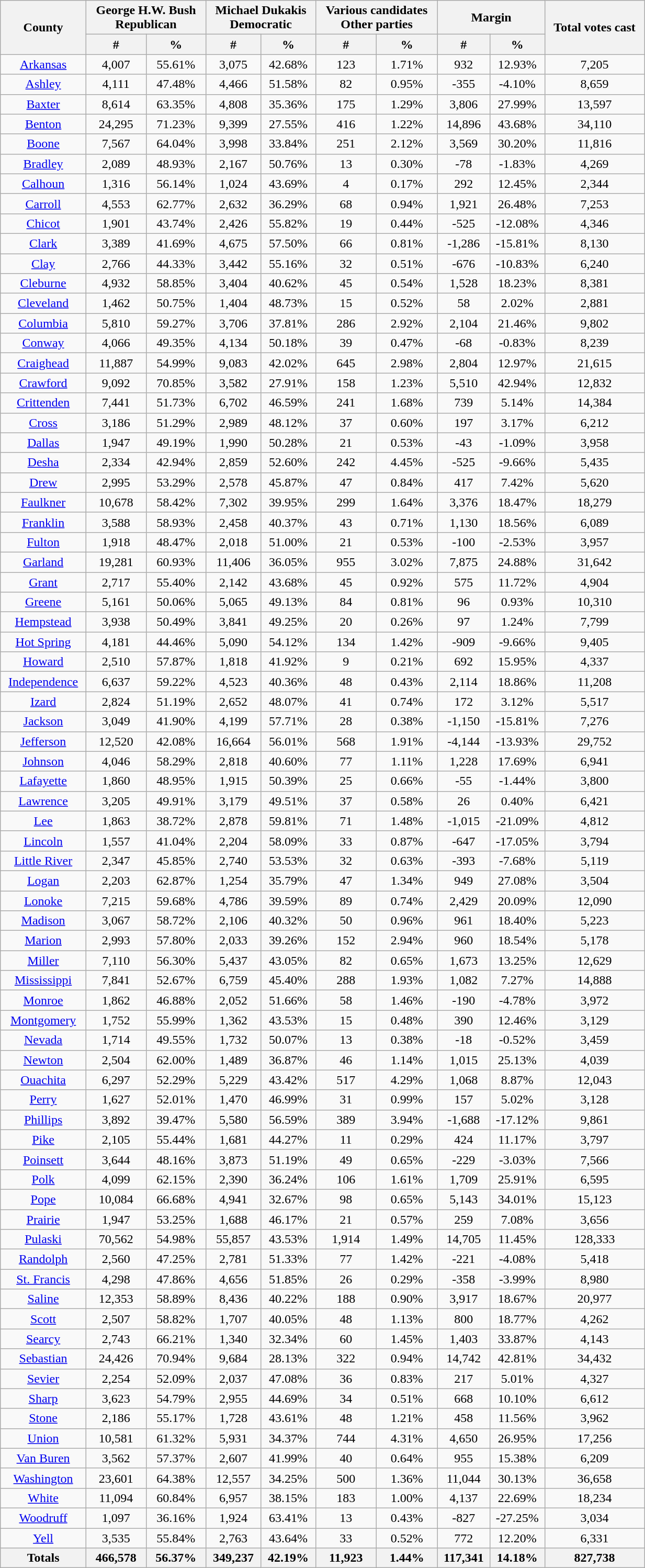<table width="65%"  class="wikitable sortable" style="text-align:center">
<tr>
<th colspan="1" rowspan="2">County</th>
<th style="text-align:center;" colspan="2">George H.W. Bush<br>Republican</th>
<th style="text-align:center;" colspan="2">Michael Dukakis<br>Democratic</th>
<th style="text-align:center;" colspan="2">Various candidates<br>Other parties</th>
<th style="text-align:center;" colspan="2">Margin</th>
<th colspan="1" rowspan="2" style="text-align:center;">Total votes cast</th>
</tr>
<tr>
<th style="text-align:center;" data-sort-type="number">#</th>
<th style="text-align:center;" data-sort-type="number">%</th>
<th style="text-align:center;" data-sort-type="number">#</th>
<th style="text-align:center;" data-sort-type="number">%</th>
<th style="text-align:center;" data-sort-type="number">#</th>
<th style="text-align:center;" data-sort-type="number">%</th>
<th style="text-align:center;" data-sort-type="number">#</th>
<th style="text-align:center;" data-sort-type="number">%</th>
</tr>
<tr style="text-align:center;">
<td><a href='#'>Arkansas</a></td>
<td>4,007</td>
<td>55.61%</td>
<td>3,075</td>
<td>42.68%</td>
<td>123</td>
<td>1.71%</td>
<td>932</td>
<td>12.93%</td>
<td>7,205</td>
</tr>
<tr style="text-align:center;">
<td><a href='#'>Ashley</a></td>
<td>4,111</td>
<td>47.48%</td>
<td>4,466</td>
<td>51.58%</td>
<td>82</td>
<td>0.95%</td>
<td>-355</td>
<td>-4.10%</td>
<td>8,659</td>
</tr>
<tr style="text-align:center;">
<td><a href='#'>Baxter</a></td>
<td>8,614</td>
<td>63.35%</td>
<td>4,808</td>
<td>35.36%</td>
<td>175</td>
<td>1.29%</td>
<td>3,806</td>
<td>27.99%</td>
<td>13,597</td>
</tr>
<tr style="text-align:center;">
<td><a href='#'>Benton</a></td>
<td>24,295</td>
<td>71.23%</td>
<td>9,399</td>
<td>27.55%</td>
<td>416</td>
<td>1.22%</td>
<td>14,896</td>
<td>43.68%</td>
<td>34,110</td>
</tr>
<tr style="text-align:center;">
<td><a href='#'>Boone</a></td>
<td>7,567</td>
<td>64.04%</td>
<td>3,998</td>
<td>33.84%</td>
<td>251</td>
<td>2.12%</td>
<td>3,569</td>
<td>30.20%</td>
<td>11,816</td>
</tr>
<tr style="text-align:center;">
<td><a href='#'>Bradley</a></td>
<td>2,089</td>
<td>48.93%</td>
<td>2,167</td>
<td>50.76%</td>
<td>13</td>
<td>0.30%</td>
<td>-78</td>
<td>-1.83%</td>
<td>4,269</td>
</tr>
<tr style="text-align:center;">
<td><a href='#'>Calhoun</a></td>
<td>1,316</td>
<td>56.14%</td>
<td>1,024</td>
<td>43.69%</td>
<td>4</td>
<td>0.17%</td>
<td>292</td>
<td>12.45%</td>
<td>2,344</td>
</tr>
<tr style="text-align:center;">
<td><a href='#'>Carroll</a></td>
<td>4,553</td>
<td>62.77%</td>
<td>2,632</td>
<td>36.29%</td>
<td>68</td>
<td>0.94%</td>
<td>1,921</td>
<td>26.48%</td>
<td>7,253</td>
</tr>
<tr style="text-align:center;">
<td><a href='#'>Chicot</a></td>
<td>1,901</td>
<td>43.74%</td>
<td>2,426</td>
<td>55.82%</td>
<td>19</td>
<td>0.44%</td>
<td>-525</td>
<td>-12.08%</td>
<td>4,346</td>
</tr>
<tr style="text-align:center;">
<td><a href='#'>Clark</a></td>
<td>3,389</td>
<td>41.69%</td>
<td>4,675</td>
<td>57.50%</td>
<td>66</td>
<td>0.81%</td>
<td>-1,286</td>
<td>-15.81%</td>
<td>8,130</td>
</tr>
<tr style="text-align:center;">
<td><a href='#'>Clay</a></td>
<td>2,766</td>
<td>44.33%</td>
<td>3,442</td>
<td>55.16%</td>
<td>32</td>
<td>0.51%</td>
<td>-676</td>
<td>-10.83%</td>
<td>6,240</td>
</tr>
<tr style="text-align:center;">
<td><a href='#'>Cleburne</a></td>
<td>4,932</td>
<td>58.85%</td>
<td>3,404</td>
<td>40.62%</td>
<td>45</td>
<td>0.54%</td>
<td>1,528</td>
<td>18.23%</td>
<td>8,381</td>
</tr>
<tr style="text-align:center;">
<td><a href='#'>Cleveland</a></td>
<td>1,462</td>
<td>50.75%</td>
<td>1,404</td>
<td>48.73%</td>
<td>15</td>
<td>0.52%</td>
<td>58</td>
<td>2.02%</td>
<td>2,881</td>
</tr>
<tr style="text-align:center;">
<td><a href='#'>Columbia</a></td>
<td>5,810</td>
<td>59.27%</td>
<td>3,706</td>
<td>37.81%</td>
<td>286</td>
<td>2.92%</td>
<td>2,104</td>
<td>21.46%</td>
<td>9,802</td>
</tr>
<tr style="text-align:center;">
<td><a href='#'>Conway</a></td>
<td>4,066</td>
<td>49.35%</td>
<td>4,134</td>
<td>50.18%</td>
<td>39</td>
<td>0.47%</td>
<td>-68</td>
<td>-0.83%</td>
<td>8,239</td>
</tr>
<tr style="text-align:center;">
<td><a href='#'>Craighead</a></td>
<td>11,887</td>
<td>54.99%</td>
<td>9,083</td>
<td>42.02%</td>
<td>645</td>
<td>2.98%</td>
<td>2,804</td>
<td>12.97%</td>
<td>21,615</td>
</tr>
<tr style="text-align:center;">
<td><a href='#'>Crawford</a></td>
<td>9,092</td>
<td>70.85%</td>
<td>3,582</td>
<td>27.91%</td>
<td>158</td>
<td>1.23%</td>
<td>5,510</td>
<td>42.94%</td>
<td>12,832</td>
</tr>
<tr style="text-align:center;">
<td><a href='#'>Crittenden</a></td>
<td>7,441</td>
<td>51.73%</td>
<td>6,702</td>
<td>46.59%</td>
<td>241</td>
<td>1.68%</td>
<td>739</td>
<td>5.14%</td>
<td>14,384</td>
</tr>
<tr style="text-align:center;">
<td><a href='#'>Cross</a></td>
<td>3,186</td>
<td>51.29%</td>
<td>2,989</td>
<td>48.12%</td>
<td>37</td>
<td>0.60%</td>
<td>197</td>
<td>3.17%</td>
<td>6,212</td>
</tr>
<tr style="text-align:center;">
<td><a href='#'>Dallas</a></td>
<td>1,947</td>
<td>49.19%</td>
<td>1,990</td>
<td>50.28%</td>
<td>21</td>
<td>0.53%</td>
<td>-43</td>
<td>-1.09%</td>
<td>3,958</td>
</tr>
<tr style="text-align:center;">
<td><a href='#'>Desha</a></td>
<td>2,334</td>
<td>42.94%</td>
<td>2,859</td>
<td>52.60%</td>
<td>242</td>
<td>4.45%</td>
<td>-525</td>
<td>-9.66%</td>
<td>5,435</td>
</tr>
<tr style="text-align:center;">
<td><a href='#'>Drew</a></td>
<td>2,995</td>
<td>53.29%</td>
<td>2,578</td>
<td>45.87%</td>
<td>47</td>
<td>0.84%</td>
<td>417</td>
<td>7.42%</td>
<td>5,620</td>
</tr>
<tr style="text-align:center;">
<td><a href='#'>Faulkner</a></td>
<td>10,678</td>
<td>58.42%</td>
<td>7,302</td>
<td>39.95%</td>
<td>299</td>
<td>1.64%</td>
<td>3,376</td>
<td>18.47%</td>
<td>18,279</td>
</tr>
<tr style="text-align:center;">
<td><a href='#'>Franklin</a></td>
<td>3,588</td>
<td>58.93%</td>
<td>2,458</td>
<td>40.37%</td>
<td>43</td>
<td>0.71%</td>
<td>1,130</td>
<td>18.56%</td>
<td>6,089</td>
</tr>
<tr style="text-align:center;">
<td><a href='#'>Fulton</a></td>
<td>1,918</td>
<td>48.47%</td>
<td>2,018</td>
<td>51.00%</td>
<td>21</td>
<td>0.53%</td>
<td>-100</td>
<td>-2.53%</td>
<td>3,957</td>
</tr>
<tr style="text-align:center;">
<td><a href='#'>Garland</a></td>
<td>19,281</td>
<td>60.93%</td>
<td>11,406</td>
<td>36.05%</td>
<td>955</td>
<td>3.02%</td>
<td>7,875</td>
<td>24.88%</td>
<td>31,642</td>
</tr>
<tr style="text-align:center;">
<td><a href='#'>Grant</a></td>
<td>2,717</td>
<td>55.40%</td>
<td>2,142</td>
<td>43.68%</td>
<td>45</td>
<td>0.92%</td>
<td>575</td>
<td>11.72%</td>
<td>4,904</td>
</tr>
<tr style="text-align:center;">
<td><a href='#'>Greene</a></td>
<td>5,161</td>
<td>50.06%</td>
<td>5,065</td>
<td>49.13%</td>
<td>84</td>
<td>0.81%</td>
<td>96</td>
<td>0.93%</td>
<td>10,310</td>
</tr>
<tr style="text-align:center;">
<td><a href='#'>Hempstead</a></td>
<td>3,938</td>
<td>50.49%</td>
<td>3,841</td>
<td>49.25%</td>
<td>20</td>
<td>0.26%</td>
<td>97</td>
<td>1.24%</td>
<td>7,799</td>
</tr>
<tr style="text-align:center;">
<td><a href='#'>Hot Spring</a></td>
<td>4,181</td>
<td>44.46%</td>
<td>5,090</td>
<td>54.12%</td>
<td>134</td>
<td>1.42%</td>
<td>-909</td>
<td>-9.66%</td>
<td>9,405</td>
</tr>
<tr style="text-align:center;">
<td><a href='#'>Howard</a></td>
<td>2,510</td>
<td>57.87%</td>
<td>1,818</td>
<td>41.92%</td>
<td>9</td>
<td>0.21%</td>
<td>692</td>
<td>15.95%</td>
<td>4,337</td>
</tr>
<tr style="text-align:center;">
<td><a href='#'>Independence</a></td>
<td>6,637</td>
<td>59.22%</td>
<td>4,523</td>
<td>40.36%</td>
<td>48</td>
<td>0.43%</td>
<td>2,114</td>
<td>18.86%</td>
<td>11,208</td>
</tr>
<tr style="text-align:center;">
<td><a href='#'>Izard</a></td>
<td>2,824</td>
<td>51.19%</td>
<td>2,652</td>
<td>48.07%</td>
<td>41</td>
<td>0.74%</td>
<td>172</td>
<td>3.12%</td>
<td>5,517</td>
</tr>
<tr style="text-align:center;">
<td><a href='#'>Jackson</a></td>
<td>3,049</td>
<td>41.90%</td>
<td>4,199</td>
<td>57.71%</td>
<td>28</td>
<td>0.38%</td>
<td>-1,150</td>
<td>-15.81%</td>
<td>7,276</td>
</tr>
<tr style="text-align:center;">
<td><a href='#'>Jefferson</a></td>
<td>12,520</td>
<td>42.08%</td>
<td>16,664</td>
<td>56.01%</td>
<td>568</td>
<td>1.91%</td>
<td>-4,144</td>
<td>-13.93%</td>
<td>29,752</td>
</tr>
<tr style="text-align:center;">
<td><a href='#'>Johnson</a></td>
<td>4,046</td>
<td>58.29%</td>
<td>2,818</td>
<td>40.60%</td>
<td>77</td>
<td>1.11%</td>
<td>1,228</td>
<td>17.69%</td>
<td>6,941</td>
</tr>
<tr style="text-align:center;">
<td><a href='#'>Lafayette</a></td>
<td>1,860</td>
<td>48.95%</td>
<td>1,915</td>
<td>50.39%</td>
<td>25</td>
<td>0.66%</td>
<td>-55</td>
<td>-1.44%</td>
<td>3,800</td>
</tr>
<tr style="text-align:center;">
<td><a href='#'>Lawrence</a></td>
<td>3,205</td>
<td>49.91%</td>
<td>3,179</td>
<td>49.51%</td>
<td>37</td>
<td>0.58%</td>
<td>26</td>
<td>0.40%</td>
<td>6,421</td>
</tr>
<tr style="text-align:center;">
<td><a href='#'>Lee</a></td>
<td>1,863</td>
<td>38.72%</td>
<td>2,878</td>
<td>59.81%</td>
<td>71</td>
<td>1.48%</td>
<td>-1,015</td>
<td>-21.09%</td>
<td>4,812</td>
</tr>
<tr style="text-align:center;">
<td><a href='#'>Lincoln</a></td>
<td>1,557</td>
<td>41.04%</td>
<td>2,204</td>
<td>58.09%</td>
<td>33</td>
<td>0.87%</td>
<td>-647</td>
<td>-17.05%</td>
<td>3,794</td>
</tr>
<tr style="text-align:center;">
<td><a href='#'>Little River</a></td>
<td>2,347</td>
<td>45.85%</td>
<td>2,740</td>
<td>53.53%</td>
<td>32</td>
<td>0.63%</td>
<td>-393</td>
<td>-7.68%</td>
<td>5,119</td>
</tr>
<tr style="text-align:center;">
<td><a href='#'>Logan</a></td>
<td>2,203</td>
<td>62.87%</td>
<td>1,254</td>
<td>35.79%</td>
<td>47</td>
<td>1.34%</td>
<td>949</td>
<td>27.08%</td>
<td>3,504</td>
</tr>
<tr style="text-align:center;">
<td><a href='#'>Lonoke</a></td>
<td>7,215</td>
<td>59.68%</td>
<td>4,786</td>
<td>39.59%</td>
<td>89</td>
<td>0.74%</td>
<td>2,429</td>
<td>20.09%</td>
<td>12,090</td>
</tr>
<tr style="text-align:center;">
<td><a href='#'>Madison</a></td>
<td>3,067</td>
<td>58.72%</td>
<td>2,106</td>
<td>40.32%</td>
<td>50</td>
<td>0.96%</td>
<td>961</td>
<td>18.40%</td>
<td>5,223</td>
</tr>
<tr style="text-align:center;">
<td><a href='#'>Marion</a></td>
<td>2,993</td>
<td>57.80%</td>
<td>2,033</td>
<td>39.26%</td>
<td>152</td>
<td>2.94%</td>
<td>960</td>
<td>18.54%</td>
<td>5,178</td>
</tr>
<tr style="text-align:center;">
<td><a href='#'>Miller</a></td>
<td>7,110</td>
<td>56.30%</td>
<td>5,437</td>
<td>43.05%</td>
<td>82</td>
<td>0.65%</td>
<td>1,673</td>
<td>13.25%</td>
<td>12,629</td>
</tr>
<tr style="text-align:center;">
<td><a href='#'>Mississippi</a></td>
<td>7,841</td>
<td>52.67%</td>
<td>6,759</td>
<td>45.40%</td>
<td>288</td>
<td>1.93%</td>
<td>1,082</td>
<td>7.27%</td>
<td>14,888</td>
</tr>
<tr style="text-align:center;">
<td><a href='#'>Monroe</a></td>
<td>1,862</td>
<td>46.88%</td>
<td>2,052</td>
<td>51.66%</td>
<td>58</td>
<td>1.46%</td>
<td>-190</td>
<td>-4.78%</td>
<td>3,972</td>
</tr>
<tr style="text-align:center;">
<td><a href='#'>Montgomery</a></td>
<td>1,752</td>
<td>55.99%</td>
<td>1,362</td>
<td>43.53%</td>
<td>15</td>
<td>0.48%</td>
<td>390</td>
<td>12.46%</td>
<td>3,129</td>
</tr>
<tr style="text-align:center;">
<td><a href='#'>Nevada</a></td>
<td>1,714</td>
<td>49.55%</td>
<td>1,732</td>
<td>50.07%</td>
<td>13</td>
<td>0.38%</td>
<td>-18</td>
<td>-0.52%</td>
<td>3,459</td>
</tr>
<tr style="text-align:center;">
<td><a href='#'>Newton</a></td>
<td>2,504</td>
<td>62.00%</td>
<td>1,489</td>
<td>36.87%</td>
<td>46</td>
<td>1.14%</td>
<td>1,015</td>
<td>25.13%</td>
<td>4,039</td>
</tr>
<tr style="text-align:center;">
<td><a href='#'>Ouachita</a></td>
<td>6,297</td>
<td>52.29%</td>
<td>5,229</td>
<td>43.42%</td>
<td>517</td>
<td>4.29%</td>
<td>1,068</td>
<td>8.87%</td>
<td>12,043</td>
</tr>
<tr style="text-align:center;">
<td><a href='#'>Perry</a></td>
<td>1,627</td>
<td>52.01%</td>
<td>1,470</td>
<td>46.99%</td>
<td>31</td>
<td>0.99%</td>
<td>157</td>
<td>5.02%</td>
<td>3,128</td>
</tr>
<tr style="text-align:center;">
<td><a href='#'>Phillips</a></td>
<td>3,892</td>
<td>39.47%</td>
<td>5,580</td>
<td>56.59%</td>
<td>389</td>
<td>3.94%</td>
<td>-1,688</td>
<td>-17.12%</td>
<td>9,861</td>
</tr>
<tr style="text-align:center;">
<td><a href='#'>Pike</a></td>
<td>2,105</td>
<td>55.44%</td>
<td>1,681</td>
<td>44.27%</td>
<td>11</td>
<td>0.29%</td>
<td>424</td>
<td>11.17%</td>
<td>3,797</td>
</tr>
<tr style="text-align:center;">
<td><a href='#'>Poinsett</a></td>
<td>3,644</td>
<td>48.16%</td>
<td>3,873</td>
<td>51.19%</td>
<td>49</td>
<td>0.65%</td>
<td>-229</td>
<td>-3.03%</td>
<td>7,566</td>
</tr>
<tr style="text-align:center;">
<td><a href='#'>Polk</a></td>
<td>4,099</td>
<td>62.15%</td>
<td>2,390</td>
<td>36.24%</td>
<td>106</td>
<td>1.61%</td>
<td>1,709</td>
<td>25.91%</td>
<td>6,595</td>
</tr>
<tr style="text-align:center;">
<td><a href='#'>Pope</a></td>
<td>10,084</td>
<td>66.68%</td>
<td>4,941</td>
<td>32.67%</td>
<td>98</td>
<td>0.65%</td>
<td>5,143</td>
<td>34.01%</td>
<td>15,123</td>
</tr>
<tr style="text-align:center;">
<td><a href='#'>Prairie</a></td>
<td>1,947</td>
<td>53.25%</td>
<td>1,688</td>
<td>46.17%</td>
<td>21</td>
<td>0.57%</td>
<td>259</td>
<td>7.08%</td>
<td>3,656</td>
</tr>
<tr style="text-align:center;">
<td><a href='#'>Pulaski</a></td>
<td>70,562</td>
<td>54.98%</td>
<td>55,857</td>
<td>43.53%</td>
<td>1,914</td>
<td>1.49%</td>
<td>14,705</td>
<td>11.45%</td>
<td>128,333</td>
</tr>
<tr style="text-align:center;">
<td><a href='#'>Randolph</a></td>
<td>2,560</td>
<td>47.25%</td>
<td>2,781</td>
<td>51.33%</td>
<td>77</td>
<td>1.42%</td>
<td>-221</td>
<td>-4.08%</td>
<td>5,418</td>
</tr>
<tr style="text-align:center;">
<td><a href='#'>St. Francis</a></td>
<td>4,298</td>
<td>47.86%</td>
<td>4,656</td>
<td>51.85%</td>
<td>26</td>
<td>0.29%</td>
<td>-358</td>
<td>-3.99%</td>
<td>8,980</td>
</tr>
<tr style="text-align:center;">
<td><a href='#'>Saline</a></td>
<td>12,353</td>
<td>58.89%</td>
<td>8,436</td>
<td>40.22%</td>
<td>188</td>
<td>0.90%</td>
<td>3,917</td>
<td>18.67%</td>
<td>20,977</td>
</tr>
<tr style="text-align:center;">
<td><a href='#'>Scott</a></td>
<td>2,507</td>
<td>58.82%</td>
<td>1,707</td>
<td>40.05%</td>
<td>48</td>
<td>1.13%</td>
<td>800</td>
<td>18.77%</td>
<td>4,262</td>
</tr>
<tr style="text-align:center;">
<td><a href='#'>Searcy</a></td>
<td>2,743</td>
<td>66.21%</td>
<td>1,340</td>
<td>32.34%</td>
<td>60</td>
<td>1.45%</td>
<td>1,403</td>
<td>33.87%</td>
<td>4,143</td>
</tr>
<tr style="text-align:center;">
<td><a href='#'>Sebastian</a></td>
<td>24,426</td>
<td>70.94%</td>
<td>9,684</td>
<td>28.13%</td>
<td>322</td>
<td>0.94%</td>
<td>14,742</td>
<td>42.81%</td>
<td>34,432</td>
</tr>
<tr style="text-align:center;">
<td><a href='#'>Sevier</a></td>
<td>2,254</td>
<td>52.09%</td>
<td>2,037</td>
<td>47.08%</td>
<td>36</td>
<td>0.83%</td>
<td>217</td>
<td>5.01%</td>
<td>4,327</td>
</tr>
<tr style="text-align:center;">
<td><a href='#'>Sharp</a></td>
<td>3,623</td>
<td>54.79%</td>
<td>2,955</td>
<td>44.69%</td>
<td>34</td>
<td>0.51%</td>
<td>668</td>
<td>10.10%</td>
<td>6,612</td>
</tr>
<tr style="text-align:center;">
<td><a href='#'>Stone</a></td>
<td>2,186</td>
<td>55.17%</td>
<td>1,728</td>
<td>43.61%</td>
<td>48</td>
<td>1.21%</td>
<td>458</td>
<td>11.56%</td>
<td>3,962</td>
</tr>
<tr style="text-align:center;">
<td><a href='#'>Union</a></td>
<td>10,581</td>
<td>61.32%</td>
<td>5,931</td>
<td>34.37%</td>
<td>744</td>
<td>4.31%</td>
<td>4,650</td>
<td>26.95%</td>
<td>17,256</td>
</tr>
<tr style="text-align:center;">
<td><a href='#'>Van Buren</a></td>
<td>3,562</td>
<td>57.37%</td>
<td>2,607</td>
<td>41.99%</td>
<td>40</td>
<td>0.64%</td>
<td>955</td>
<td>15.38%</td>
<td>6,209</td>
</tr>
<tr style="text-align:center;">
<td><a href='#'>Washington</a></td>
<td>23,601</td>
<td>64.38%</td>
<td>12,557</td>
<td>34.25%</td>
<td>500</td>
<td>1.36%</td>
<td>11,044</td>
<td>30.13%</td>
<td>36,658</td>
</tr>
<tr style="text-align:center;">
<td><a href='#'>White</a></td>
<td>11,094</td>
<td>60.84%</td>
<td>6,957</td>
<td>38.15%</td>
<td>183</td>
<td>1.00%</td>
<td>4,137</td>
<td>22.69%</td>
<td>18,234</td>
</tr>
<tr style="text-align:center;">
<td><a href='#'>Woodruff</a></td>
<td>1,097</td>
<td>36.16%</td>
<td>1,924</td>
<td>63.41%</td>
<td>13</td>
<td>0.43%</td>
<td>-827</td>
<td>-27.25%</td>
<td>3,034</td>
</tr>
<tr style="text-align:center;">
<td><a href='#'>Yell</a></td>
<td>3,535</td>
<td>55.84%</td>
<td>2,763</td>
<td>43.64%</td>
<td>33</td>
<td>0.52%</td>
<td>772</td>
<td>12.20%</td>
<td>6,331</td>
</tr>
<tr style="text-align:center;">
<th>Totals</th>
<th>466,578</th>
<th>56.37%</th>
<th>349,237</th>
<th>42.19%</th>
<th>11,923</th>
<th>1.44%</th>
<th>117,341</th>
<th>14.18%</th>
<th>827,738</th>
</tr>
</table>
